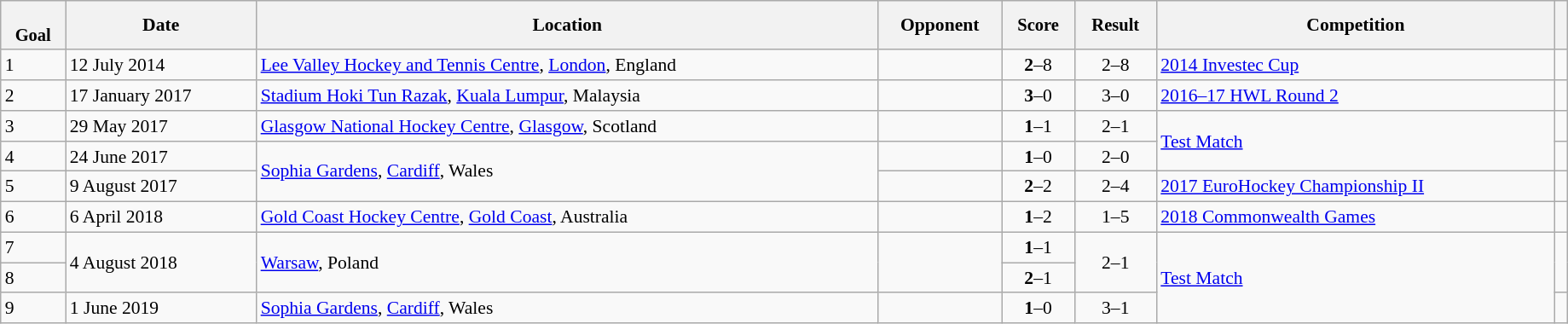<table class="wikitable sortable" style="font-size:90%" width=97%>
<tr>
<th style="font-size:95%;" data-sort-type=number><br>Goal</th>
<th align=center>Date</th>
<th>Location</th>
<th width=90>Opponent</th>
<th data-sort-type="number" style="font-size:95%">Score</th>
<th data-sort-type="number" style="font-size:95%">Result</th>
<th>Competition</th>
<th></th>
</tr>
<tr>
<td>1</td>
<td>12 July 2014</td>
<td><a href='#'>Lee Valley Hockey and Tennis Centre</a>, <a href='#'>London</a>, England</td>
<td></td>
<td align="center"><strong>2</strong>–8</td>
<td align="center">2–8</td>
<td><a href='#'>2014 Investec Cup</a></td>
<td></td>
</tr>
<tr>
<td>2</td>
<td>17 January 2017</td>
<td><a href='#'>Stadium Hoki Tun Razak</a>, <a href='#'>Kuala Lumpur</a>, Malaysia</td>
<td></td>
<td align="center"><strong>3</strong>–0</td>
<td align="center">3–0</td>
<td><a href='#'>2016–17 HWL Round 2</a></td>
<td></td>
</tr>
<tr>
<td>3</td>
<td>29 May 2017</td>
<td><a href='#'>Glasgow National Hockey Centre</a>, <a href='#'>Glasgow</a>, Scotland</td>
<td></td>
<td align="center"><strong>1</strong>–1</td>
<td align="center">2–1</td>
<td rowspan=2><a href='#'>Test Match</a></td>
<td></td>
</tr>
<tr>
<td>4</td>
<td>24 June 2017</td>
<td rowspan=2><a href='#'>Sophia Gardens</a>, <a href='#'>Cardiff</a>, Wales</td>
<td></td>
<td align="center"><strong>1</strong>–0</td>
<td align="center">2–0</td>
<td></td>
</tr>
<tr>
<td>5</td>
<td>9 August 2017</td>
<td></td>
<td align="center"><strong>2</strong>–2</td>
<td align="center">2–4</td>
<td><a href='#'>2017 EuroHockey Championship II</a></td>
<td></td>
</tr>
<tr>
<td>6</td>
<td>6 April 2018</td>
<td><a href='#'>Gold Coast Hockey Centre</a>, <a href='#'>Gold Coast</a>, Australia</td>
<td></td>
<td align="center"><strong>1</strong>–2</td>
<td align="center">1–5</td>
<td><a href='#'>2018 Commonwealth Games</a></td>
<td></td>
</tr>
<tr>
<td>7</td>
<td rowspan=2>4 August 2018</td>
<td rowspan=2><a href='#'>Warsaw</a>, Poland</td>
<td rowspan=2></td>
<td align="center"><strong>1</strong>–1</td>
<td rowspan=2; align="center">2–1</td>
<td rowspan=3><a href='#'>Test Match</a></td>
<td rowspan=2></td>
</tr>
<tr>
<td>8</td>
<td align="center"><strong>2</strong>–1</td>
</tr>
<tr>
<td>9</td>
<td>1 June 2019</td>
<td><a href='#'>Sophia Gardens</a>, <a href='#'>Cardiff</a>, Wales</td>
<td></td>
<td align="center"><strong>1</strong>–0</td>
<td align="center">3–1</td>
<td></td>
</tr>
</table>
